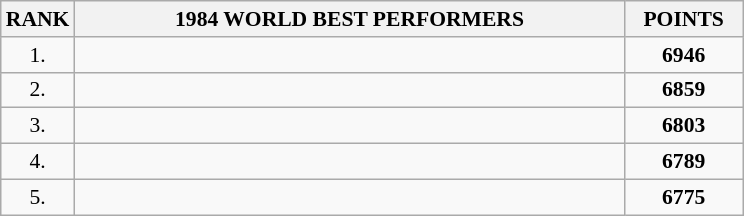<table class="wikitable" style="border-collapse: collapse; font-size: 90%;">
<tr>
<th>RANK</th>
<th align="center" style="width: 25em">1984 WORLD BEST PERFORMERS</th>
<th align="center" style="width: 5em">POINTS</th>
</tr>
<tr>
<td align="center">1.</td>
<td></td>
<td align="center"><strong>6946</strong></td>
</tr>
<tr>
<td align="center">2.</td>
<td></td>
<td align="center"><strong>6859</strong></td>
</tr>
<tr>
<td align="center">3.</td>
<td></td>
<td align="center"><strong>6803</strong></td>
</tr>
<tr>
<td align="center">4.</td>
<td></td>
<td align="center"><strong>6789</strong></td>
</tr>
<tr>
<td align="center">5.</td>
<td></td>
<td align="center"><strong>6775</strong></td>
</tr>
</table>
